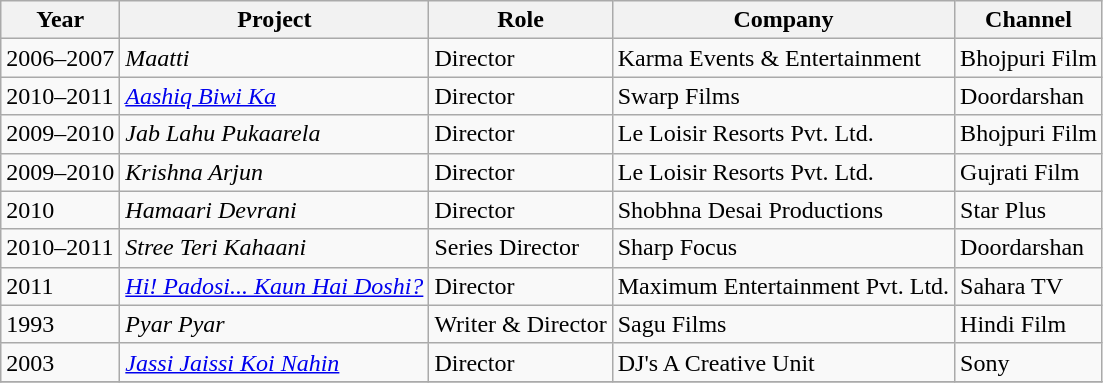<table class="wikitable sortable">
<tr>
<th>Year</th>
<th>Project</th>
<th>Role</th>
<th>Company</th>
<th>Channel</th>
</tr>
<tr>
<td>2006–2007</td>
<td><em>Maatti</em></td>
<td>Director</td>
<td>Karma Events & Entertainment</td>
<td>Bhojpuri Film</td>
</tr>
<tr>
<td>2010–2011</td>
<td><em><a href='#'>Aashiq Biwi Ka</a></em></td>
<td>Director</td>
<td>Swarp Films</td>
<td>Doordarshan</td>
</tr>
<tr>
<td>2009–2010</td>
<td><em>Jab Lahu Pukaarela</em></td>
<td>Director</td>
<td>Le Loisir Resorts Pvt. Ltd.</td>
<td>Bhojpuri Film</td>
</tr>
<tr>
<td>2009–2010</td>
<td><em>Krishna Arjun</em></td>
<td>Director</td>
<td>Le Loisir Resorts Pvt. Ltd.</td>
<td>Gujrati Film</td>
</tr>
<tr>
<td>2010</td>
<td><em>Hamaari Devrani</em></td>
<td>Director</td>
<td>Shobhna Desai Productions</td>
<td>Star Plus</td>
</tr>
<tr>
<td>2010–2011</td>
<td><em>Stree Teri Kahaani</em></td>
<td>Series Director</td>
<td>Sharp Focus</td>
<td>Doordarshan</td>
</tr>
<tr>
<td>2011</td>
<td><em><a href='#'>Hi! Padosi... Kaun Hai Doshi?</a></em></td>
<td>Director</td>
<td>Maximum Entertainment Pvt. Ltd.</td>
<td>Sahara TV</td>
</tr>
<tr>
<td>1993</td>
<td><em>Pyar Pyar</em></td>
<td>Writer & Director</td>
<td>Sagu Films</td>
<td>Hindi Film</td>
</tr>
<tr>
<td>2003</td>
<td><em><a href='#'>Jassi Jaissi Koi Nahin</a></em></td>
<td>Director</td>
<td>DJ's A Creative Unit</td>
<td>Sony</td>
</tr>
<tr>
</tr>
</table>
